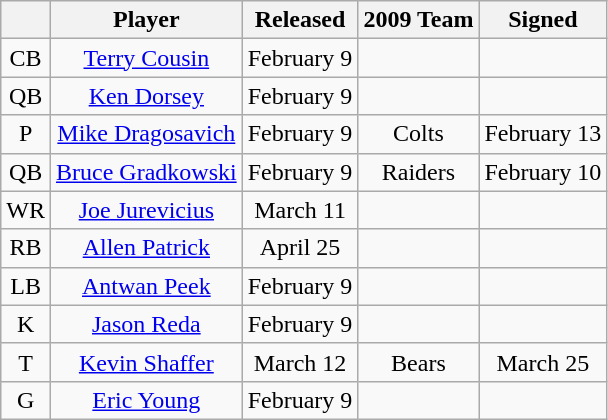<table class="wikitable" style="text-align:center">
<tr>
<th></th>
<th>Player</th>
<th>Released</th>
<th>2009 Team</th>
<th>Signed</th>
</tr>
<tr>
<td>CB</td>
<td><a href='#'>Terry Cousin</a></td>
<td>February 9</td>
<td></td>
<td></td>
</tr>
<tr>
<td>QB</td>
<td><a href='#'>Ken Dorsey</a></td>
<td>February 9</td>
<td></td>
<td></td>
</tr>
<tr>
<td>P</td>
<td><a href='#'>Mike Dragosavich</a></td>
<td>February 9</td>
<td>Colts</td>
<td>February 13</td>
</tr>
<tr>
<td>QB</td>
<td><a href='#'>Bruce Gradkowski</a></td>
<td>February 9</td>
<td>Raiders</td>
<td>February 10</td>
</tr>
<tr>
<td>WR</td>
<td><a href='#'>Joe Jurevicius</a></td>
<td>March 11</td>
<td></td>
<td></td>
</tr>
<tr>
<td>RB</td>
<td><a href='#'>Allen Patrick</a></td>
<td>April 25</td>
<td></td>
<td></td>
</tr>
<tr>
<td>LB</td>
<td><a href='#'>Antwan Peek</a></td>
<td>February 9</td>
<td></td>
<td></td>
</tr>
<tr>
<td>K</td>
<td><a href='#'>Jason Reda</a></td>
<td>February 9</td>
<td></td>
<td></td>
</tr>
<tr>
<td>T</td>
<td><a href='#'>Kevin Shaffer</a></td>
<td>March 12</td>
<td>Bears</td>
<td>March 25</td>
</tr>
<tr>
<td>G</td>
<td><a href='#'>Eric Young</a></td>
<td>February 9</td>
<td></td>
<td></td>
</tr>
</table>
